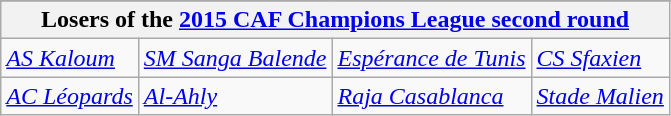<table class="wikitable">
<tr>
</tr>
<tr>
<th colspan=4>Losers of the <a href='#'>2015 CAF Champions League second round</a></th>
</tr>
<tr>
<td> <em><a href='#'>AS Kaloum</a></em></td>
<td> <em><a href='#'>SM Sanga Balende</a></em></td>
<td> <em><a href='#'>Espérance de Tunis</a></em></td>
<td> <em><a href='#'>CS Sfaxien</a></em></td>
</tr>
<tr>
<td> <em><a href='#'>AC Léopards</a></em></td>
<td> <em><a href='#'>Al-Ahly</a></em></td>
<td> <em><a href='#'>Raja Casablanca</a></em></td>
<td> <em><a href='#'>Stade Malien</a></em></td>
</tr>
</table>
